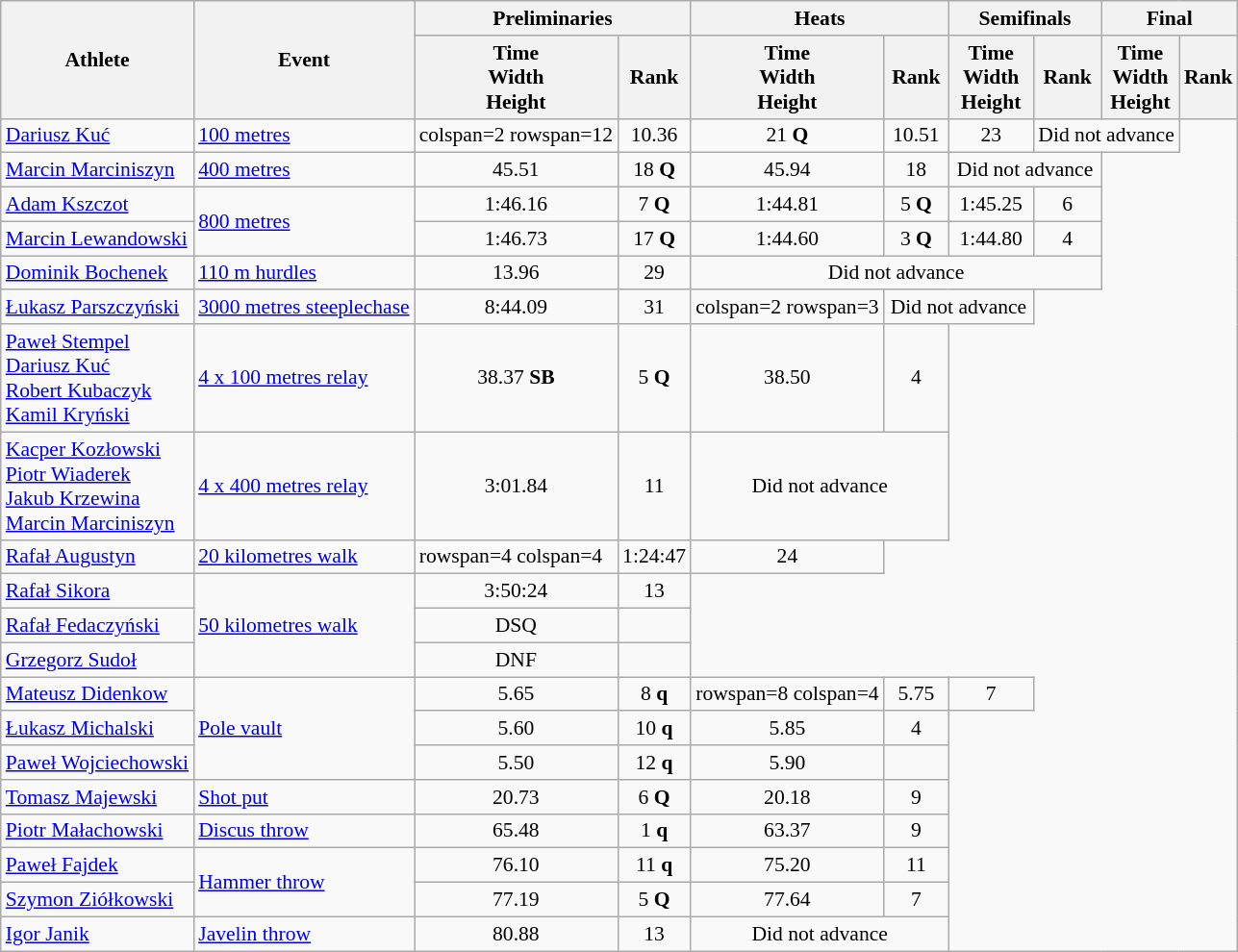<table class=wikitable style="font-size:90%;">
<tr>
<th rowspan="2">Athlete</th>
<th rowspan="2">Event</th>
<th colspan="2" style="text-align:center;">Preliminaries</th>
<th colspan="2" style="text-align:center;">Heats</th>
<th colspan="2" style="text-align:center;">Semifinals</th>
<th colspan="2" style="text-align:center;">Final</th>
</tr>
<tr>
<th align=center>Time<br>Width<br>Height</th>
<th>Rank</th>
<th align=center>Time<br>Width<br>Height</th>
<th>Rank</th>
<th align=center>Time<br>Width<br>Height</th>
<th>Rank</th>
<th align=center>Time<br>Width<br>Height</th>
<th>Rank</th>
</tr>
<tr>
<td><a href='#'>Dariusz Kuć</a></td>
<td><a href='#'>100 metres</a></td>
<td>colspan=2 rowspan=12 </td>
<td align=center>10.36</td>
<td align=center>21 <strong>Q</strong></td>
<td align=center>10.51</td>
<td align=center>23</td>
<td colspan="2" style="text-align:center;">Did not advance</td>
</tr>
<tr>
<td><a href='#'>Marcin Marciniszyn</a></td>
<td><a href='#'>400 metres</a></td>
<td align=center>45.51</td>
<td align=center>18 <strong>Q</strong></td>
<td align=center>45.94</td>
<td align=center>18</td>
<td colspan="2" style="text-align:center;">Did not advance</td>
</tr>
<tr>
<td><a href='#'>Adam Kszczot</a></td>
<td rowspan=2><a href='#'>800 metres</a></td>
<td align=center>1:46.16</td>
<td align=center>7 <strong>Q</strong></td>
<td align=center>1:44.81</td>
<td align=center>5 <strong>Q</strong></td>
<td align=center>1:45.25</td>
<td align=center>6</td>
</tr>
<tr>
<td><a href='#'>Marcin Lewandowski</a></td>
<td align=center>1:46.73</td>
<td align=center>17 <strong>Q</strong></td>
<td align=center>1:44.60</td>
<td align=center>3 <strong>Q</strong></td>
<td align=center>1:44.80</td>
<td align=center>4</td>
</tr>
<tr>
<td><a href='#'>Dominik Bochenek</a></td>
<td><a href='#'>110 m hurdles</a></td>
<td align=center>13.96</td>
<td align=center>29</td>
<td colspan="4" style="text-align:center;">Did not advance</td>
</tr>
<tr>
<td><a href='#'>Łukasz Parszczyński</a></td>
<td><a href='#'>3000 metres steeplechase</a></td>
<td align=center>8:44.09</td>
<td align=center>31</td>
<td>colspan=2 rowspan=3 </td>
<td colspan="2" style="text-align:center;">Did not advance</td>
</tr>
<tr>
<td><a href='#'>Paweł Stempel</a><br><a href='#'>Dariusz Kuć</a><br><a href='#'>Robert Kubaczyk</a><br><a href='#'>Kamil Kryński</a><br></td>
<td><a href='#'>4 x 100 metres relay</a></td>
<td align=center>38.37 <strong>SB</strong></td>
<td align=center>5 <strong>Q</strong></td>
<td align=center>38.50</td>
<td align=center>4</td>
</tr>
<tr>
<td><a href='#'>Kacper Kozłowski</a><br><a href='#'>Piotr Wiaderek</a><br><a href='#'>Jakub Krzewina</a><br><a href='#'>Marcin Marciniszyn</a><br></td>
<td><a href='#'>4 x 400 metres relay</a></td>
<td align=center>3:01.84</td>
<td align=center>11</td>
<td colspan="2" style="text-align:center;">Did not advance</td>
</tr>
<tr>
<td><a href='#'>Rafał Augustyn</a></td>
<td><a href='#'>20 kilometres walk</a></td>
<td>rowspan=4 colspan=4 </td>
<td align=center>1:24:47</td>
<td align=center>24</td>
</tr>
<tr>
<td><a href='#'>Rafał Sikora</a></td>
<td rowspan=3><a href='#'>50 kilometres walk</a></td>
<td align=center>3:50:24</td>
<td align=center>13</td>
</tr>
<tr>
<td><a href='#'>Rafał Fedaczyński</a></td>
<td align=center>DSQ</td>
<td align=center></td>
</tr>
<tr>
<td><a href='#'>Grzegorz Sudoł</a></td>
<td align=center>DNF</td>
<td align=center></td>
</tr>
<tr>
<td><a href='#'>Mateusz Didenkow</a></td>
<td rowspan=3><a href='#'>Pole vault</a></td>
<td align=center>5.65</td>
<td align=center>8 <strong>q</strong></td>
<td>rowspan=8 colspan=4 </td>
<td align=center>5.75</td>
<td align=center>7</td>
</tr>
<tr>
<td><a href='#'>Łukasz Michalski</a></td>
<td align=center>5.60</td>
<td align=center>10 <strong>q</strong></td>
<td align=center>5.85</td>
<td align=center>4</td>
</tr>
<tr>
<td><a href='#'>Paweł Wojciechowski</a></td>
<td align=center>5.50</td>
<td align=center>12 <strong>q</strong></td>
<td align=center>5.90</td>
<td align=center></td>
</tr>
<tr>
<td><a href='#'>Tomasz Majewski</a></td>
<td><a href='#'>Shot put</a></td>
<td align=center>20.73</td>
<td align=center>6 <strong>Q</strong></td>
<td align=center>20.18</td>
<td align=center>9</td>
</tr>
<tr>
<td><a href='#'>Piotr Małachowski</a></td>
<td><a href='#'>Discus throw</a></td>
<td align=center>65.48</td>
<td align=center>1 <strong>q</strong></td>
<td align=center>63.37</td>
<td align=center>9</td>
</tr>
<tr>
<td><a href='#'>Paweł Fajdek</a></td>
<td rowspan=2><a href='#'>Hammer throw</a></td>
<td align=center>76.10</td>
<td align=center>11 <strong>q</strong></td>
<td align=center>75.20</td>
<td align=center>11</td>
</tr>
<tr>
<td><a href='#'>Szymon Ziółkowski</a></td>
<td align=center>77.19</td>
<td align=center>5 <strong>Q</strong></td>
<td align=center>77.64</td>
<td align=center>7</td>
</tr>
<tr>
<td><a href='#'>Igor Janik</a></td>
<td><a href='#'>Javelin throw</a></td>
<td align=center>80.88</td>
<td align=center>13</td>
<td colspan="2" style="text-align:center;">Did not advance</td>
</tr>
</table>
